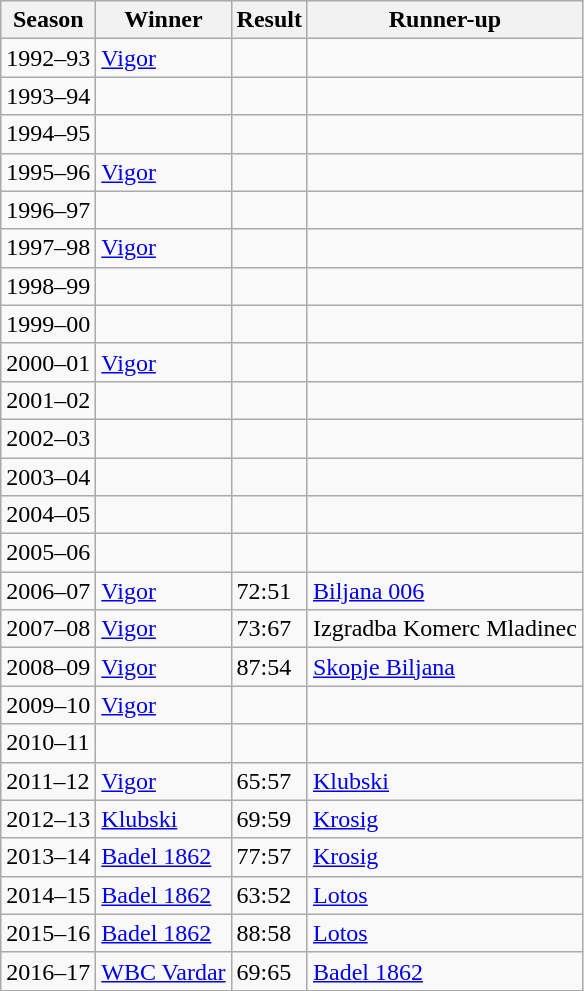<table class="wikitable">
<tr>
<th>Season</th>
<th>Winner</th>
<th>Result</th>
<th>Runner-up</th>
</tr>
<tr>
<td>1992–93</td>
<td><a href='#'>Vigor</a></td>
<td></td>
<td></td>
</tr>
<tr>
<td>1993–94</td>
<td></td>
<td></td>
<td></td>
</tr>
<tr>
<td>1994–95</td>
<td></td>
<td></td>
<td></td>
</tr>
<tr>
<td>1995–96</td>
<td><a href='#'>Vigor</a></td>
<td></td>
<td></td>
</tr>
<tr>
<td>1996–97</td>
<td></td>
<td></td>
<td></td>
</tr>
<tr>
<td>1997–98</td>
<td><a href='#'>Vigor</a></td>
<td></td>
<td></td>
</tr>
<tr>
<td>1998–99</td>
<td></td>
<td></td>
<td></td>
</tr>
<tr>
<td>1999–00</td>
<td></td>
<td></td>
<td></td>
</tr>
<tr>
<td>2000–01</td>
<td><a href='#'>Vigor</a></td>
<td></td>
<td></td>
</tr>
<tr>
<td>2001–02</td>
<td></td>
<td></td>
<td></td>
</tr>
<tr>
<td>2002–03</td>
<td></td>
<td></td>
<td></td>
</tr>
<tr>
<td>2003–04</td>
<td></td>
<td></td>
<td></td>
</tr>
<tr>
<td>2004–05</td>
<td></td>
<td></td>
<td></td>
</tr>
<tr>
<td>2005–06</td>
<td></td>
<td></td>
<td></td>
</tr>
<tr>
<td>2006–07</td>
<td><a href='#'>Vigor</a></td>
<td>72:51</td>
<td><a href='#'>Biljana 006</a></td>
</tr>
<tr>
<td>2007–08</td>
<td><a href='#'>Vigor</a></td>
<td>73:67</td>
<td>Izgradba Komerc Mladinec</td>
</tr>
<tr>
<td>2008–09</td>
<td><a href='#'>Vigor</a></td>
<td>87:54</td>
<td><a href='#'>Skopje Biljana</a></td>
</tr>
<tr>
<td>2009–10</td>
<td><a href='#'>Vigor</a></td>
<td></td>
<td></td>
</tr>
<tr>
<td>2010–11</td>
<td></td>
<td></td>
<td></td>
</tr>
<tr>
<td>2011–12</td>
<td><a href='#'>Vigor</a></td>
<td>65:57</td>
<td><a href='#'>Klubski</a></td>
</tr>
<tr>
<td>2012–13</td>
<td><a href='#'>Klubski</a></td>
<td>69:59</td>
<td><a href='#'>Krosig</a></td>
</tr>
<tr>
<td>2013–14</td>
<td><a href='#'>Badel 1862</a></td>
<td>77:57</td>
<td><a href='#'>Krosig</a></td>
</tr>
<tr>
<td>2014–15</td>
<td><a href='#'>Badel 1862</a></td>
<td>63:52</td>
<td><a href='#'>Lotos</a></td>
</tr>
<tr>
<td>2015–16</td>
<td><a href='#'>Badel 1862</a></td>
<td>88:58</td>
<td><a href='#'>Lotos</a></td>
</tr>
<tr>
<td>2016–17</td>
<td><a href='#'>WBC Vardar</a></td>
<td>69:65</td>
<td><a href='#'>Badel 1862</a></td>
</tr>
</table>
